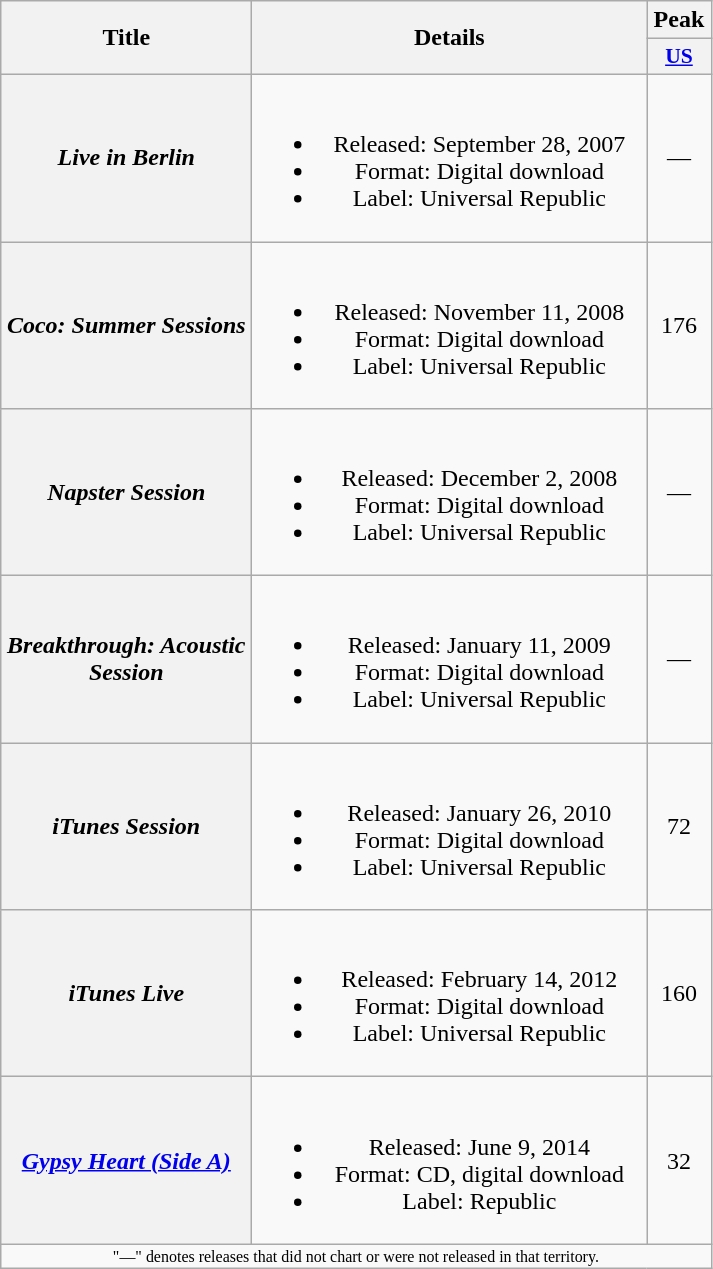<table class="wikitable plainrowheaders" style="text-align:center;">
<tr>
<th scope="col" rowspan="2" style="width:10em;">Title</th>
<th scope="col" rowspan="2" style="width:16em;">Details</th>
<th scope="col" colspan="1">Peak</th>
</tr>
<tr>
<th scope="col" style="width:2.5em;font-size:90%;"><a href='#'>US</a><br></th>
</tr>
<tr>
<th scope="row"><em>Live in Berlin</em></th>
<td><br><ul><li>Released: September 28, 2007</li><li>Format: Digital download</li><li>Label: Universal Republic</li></ul></td>
<td>—</td>
</tr>
<tr>
<th scope="row"><em>Coco: Summer Sessions</em></th>
<td><br><ul><li>Released: November 11, 2008</li><li>Format: Digital download</li><li>Label: Universal Republic</li></ul></td>
<td>176</td>
</tr>
<tr>
<th scope="row"><em>Napster Session</em></th>
<td><br><ul><li>Released: December 2, 2008</li><li>Format: Digital download</li><li>Label: Universal Republic</li></ul></td>
<td>—</td>
</tr>
<tr>
<th scope="row"><em>Breakthrough: Acoustic Session</em></th>
<td><br><ul><li>Released: January 11, 2009</li><li>Format: Digital download</li><li>Label: Universal Republic</li></ul></td>
<td>—</td>
</tr>
<tr>
<th scope="row"><em>iTunes Session</em></th>
<td><br><ul><li>Released: January 26, 2010</li><li>Format: Digital download</li><li>Label: Universal Republic</li></ul></td>
<td>72</td>
</tr>
<tr>
<th scope="row"><em>iTunes Live</em></th>
<td><br><ul><li>Released: February 14, 2012</li><li>Format: Digital download</li><li>Label: Universal Republic</li></ul></td>
<td>160</td>
</tr>
<tr>
<th scope="row"><em><a href='#'>Gypsy Heart (Side A)</a></em></th>
<td><br><ul><li>Released: June 9, 2014</li><li>Format: CD, digital download</li><li>Label: Republic</li></ul></td>
<td>32</td>
</tr>
<tr>
<td align="center" colspan="15" style="font-size:8pt">"—" denotes releases that did not chart or were not released in that territory.</td>
</tr>
</table>
